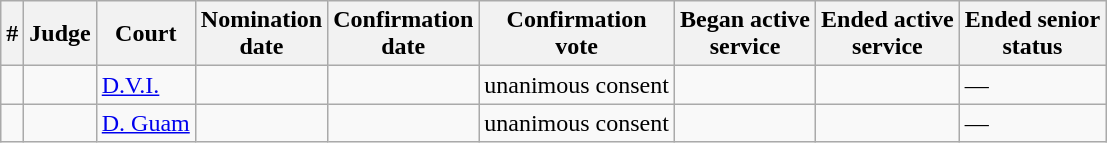<table class="sortable wikitable">
<tr>
<th>#</th>
<th>Judge</th>
<th>Court</th>
<th>Nomination<br>date</th>
<th>Confirmation<br>date</th>
<th>Confirmation<br>vote</th>
<th>Began active<br>service</th>
<th>Ended active<br>service</th>
<th>Ended senior<br>status</th>
</tr>
<tr>
<td></td>
<td></td>
<td><a href='#'>D.V.I.</a></td>
<td></td>
<td></td>
<td>unanimous consent</td>
<td></td>
<td></td>
<td>—</td>
</tr>
<tr>
<td></td>
<td></td>
<td><a href='#'>D. Guam</a></td>
<td></td>
<td></td>
<td>unanimous consent</td>
<td></td>
<td></td>
<td>—</td>
</tr>
</table>
